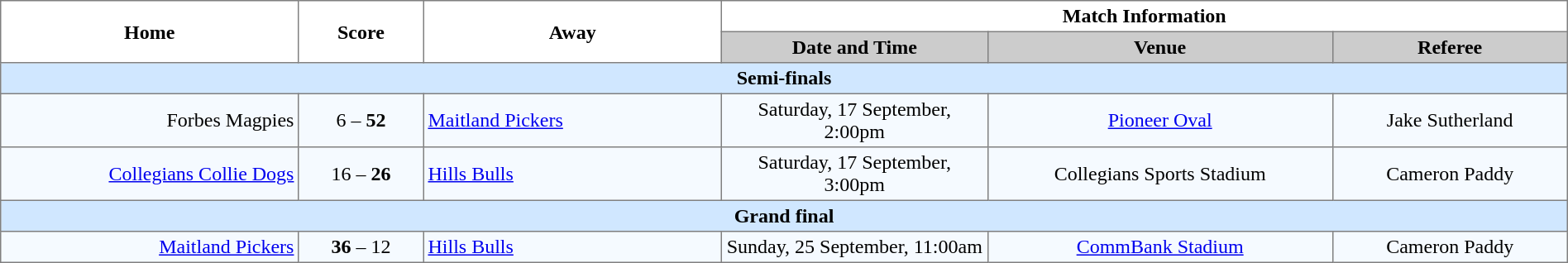<table border="1" cellpadding="3" cellspacing="0" width="100%" style="border-collapse:collapse; text-align:center">
<tr>
<th rowspan="2" width="19%">Home</th>
<th rowspan="2" width="8%">Score</th>
<th rowspan="2" width="19%">Away</th>
<th colspan="3">Match Information</th>
</tr>
<tr bgcolor="#CCCCCC">
<th width="17%">Date and Time</th>
<th width="22%">Venue</th>
<th width="50%">Referee</th>
</tr>
<tr style="background:#d0e7ff;">
<td colspan="6"><strong>Semi-finals</strong></td>
</tr>
<tr style="text-align:center; background:#f5faff;">
<td align="right">Forbes Magpies </td>
<td>6 – <strong>52</strong></td>
<td align="left"> <a href='#'>Maitland Pickers</a></td>
<td>Saturday, 17 September, 2:00pm</td>
<td><a href='#'>Pioneer Oval</a></td>
<td>Jake Sutherland</td>
</tr>
<tr style="text-align:center; background:#f5faff;">
<td align="right"><a href='#'>Collegians Collie Dogs</a> </td>
<td>16 – <strong>26</strong></td>
<td align="left"> <a href='#'>Hills Bulls</a></td>
<td>Saturday, 17 September, 3:00pm</td>
<td>Collegians Sports Stadium</td>
<td>Cameron Paddy</td>
</tr>
<tr style="background:#d0e7ff;">
<td colspan="6"><strong>Grand final</strong></td>
</tr>
<tr style="text-align:center; background:#f5faff;">
<td align="right"><a href='#'>Maitland Pickers</a> </td>
<td><strong>36</strong> – 12</td>
<td align="left"> <a href='#'>Hills Bulls</a></td>
<td>Sunday, 25 September, 11:00am</td>
<td><a href='#'>CommBank Stadium</a></td>
<td>Cameron Paddy</td>
</tr>
</table>
